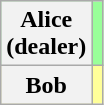<table class="wikitable" style="float:left">
<tr style="background-color: #9f9;">
<th>Alice<br>(dealer)</th>
<td></td>
</tr>
<tr style="background-color: #ff9;">
<th>Bob</th>
<td></td>
</tr>
</table>
